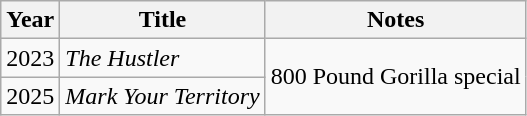<table class="wikitable">
<tr>
<th>Year</th>
<th>Title</th>
<th>Notes</th>
</tr>
<tr>
<td>2023</td>
<td><em>The Hustler</em></td>
<td rowspan=2>800 Pound Gorilla special</td>
</tr>
<tr>
<td>2025</td>
<td><em>Mark Your Territory</em></td>
</tr>
</table>
